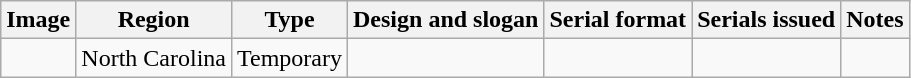<table class="wikitable">
<tr>
<th>Image</th>
<th>Region</th>
<th>Type</th>
<th>Design and slogan</th>
<th>Serial format</th>
<th>Serials issued</th>
<th>Notes</th>
</tr>
<tr>
<td></td>
<td>North Carolina</td>
<td>Temporary</td>
<td></td>
<td></td>
<td></td>
<td></td>
</tr>
</table>
